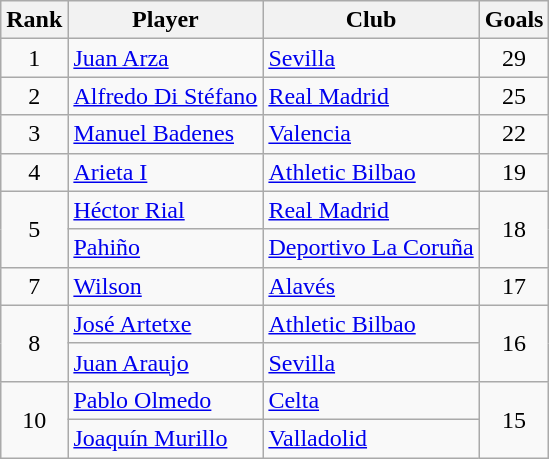<table class="wikitable">
<tr>
<th>Rank</th>
<th>Player</th>
<th>Club</th>
<th>Goals</th>
</tr>
<tr>
<td align=center>1</td>
<td> <a href='#'>Juan Arza</a></td>
<td><a href='#'>Sevilla</a></td>
<td align="center">29</td>
</tr>
<tr>
<td align=center>2</td>
<td> <a href='#'>Alfredo Di Stéfano</a></td>
<td><a href='#'>Real Madrid</a></td>
<td align="center">25</td>
</tr>
<tr>
<td align=center>3</td>
<td> <a href='#'>Manuel Badenes</a></td>
<td><a href='#'>Valencia</a></td>
<td align="center">22</td>
</tr>
<tr>
<td align=center>4</td>
<td> <a href='#'>Arieta I</a></td>
<td><a href='#'>Athletic Bilbao</a></td>
<td align="center">19</td>
</tr>
<tr>
<td rowspan=2 align=center>5</td>
<td> <a href='#'>Héctor Rial</a></td>
<td><a href='#'>Real Madrid</a></td>
<td rowspan=2 align="center">18</td>
</tr>
<tr>
<td> <a href='#'>Pahiño</a></td>
<td><a href='#'>Deportivo La Coruña</a></td>
</tr>
<tr>
<td align=center>7</td>
<td> <a href='#'>Wilson</a></td>
<td><a href='#'>Alavés</a></td>
<td align="center">17</td>
</tr>
<tr>
<td rowspan=2 align=center>8</td>
<td> <a href='#'>José Artetxe</a></td>
<td><a href='#'>Athletic Bilbao</a></td>
<td rowspan=2 align="center">16</td>
</tr>
<tr>
<td> <a href='#'>Juan Araujo</a></td>
<td><a href='#'>Sevilla</a></td>
</tr>
<tr>
<td rowspan=2 align=center>10</td>
<td> <a href='#'>Pablo Olmedo</a></td>
<td><a href='#'>Celta</a></td>
<td rowspan=2 align="center">15</td>
</tr>
<tr>
<td> <a href='#'>Joaquín Murillo</a></td>
<td><a href='#'>Valladolid</a></td>
</tr>
</table>
